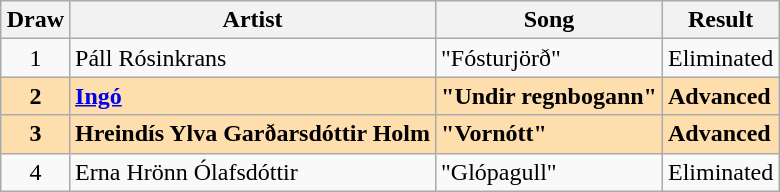<table class="sortable wikitable" style="margin: 1em auto 1em auto; text-align:center">
<tr>
<th>Draw</th>
<th>Artist</th>
<th>Song</th>
<th>Result</th>
</tr>
<tr>
<td>1</td>
<td align="left">Páll Rósinkrans</td>
<td align="left">"Fósturjörð"</td>
<td align="left">Eliminated</td>
</tr>
<tr style="font-weight:bold; background:navajowhite;">
<td>2</td>
<td align="left"><a href='#'>Ingó</a></td>
<td align="left">"Undir regnbogann"</td>
<td align="left">Advanced</td>
</tr>
<tr style="font-weight:bold; background:navajowhite;">
<td>3</td>
<td align="left">Hreindís Ylva Garðarsdóttir Holm</td>
<td align="left">"Vornótt"</td>
<td align="left">Advanced</td>
</tr>
<tr>
<td>4</td>
<td align="left">Erna Hrönn Ólafsdóttir</td>
<td align="left">"Glópagull"</td>
<td align="left">Eliminated</td>
</tr>
</table>
